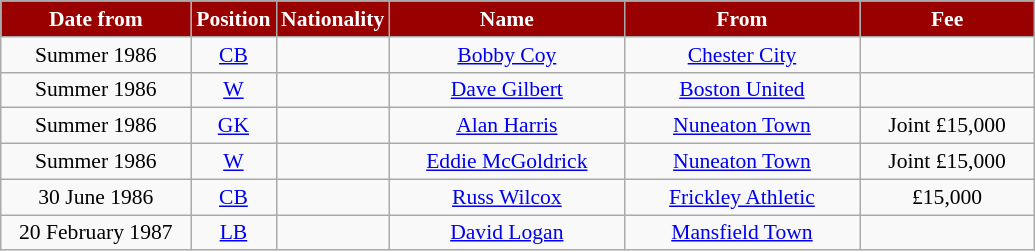<table class="wikitable"  style="text-align:center; font-size:90%; ">
<tr>
<th style="background:#990000; color:white; width:120px;">Date from</th>
<th style="background:#990000; color:white; width:50px;">Position</th>
<th style="background:#990000; color:white; width:50px;">Nationality</th>
<th style="background:#990000; color:white; width:150px;">Name</th>
<th style="background:#990000; color:white; width:150px;">From</th>
<th style="background:#990000; color:white; width:110px;">Fee</th>
</tr>
<tr>
<td>Summer 1986</td>
<td><a href='#'>CB</a></td>
<td></td>
<td><a href='#'>Bobby Coy</a></td>
<td> <a href='#'>Chester City</a></td>
<td></td>
</tr>
<tr>
<td>Summer 1986</td>
<td><a href='#'>W</a></td>
<td></td>
<td><a href='#'>Dave Gilbert</a></td>
<td> <a href='#'>Boston United</a></td>
<td></td>
</tr>
<tr>
<td>Summer 1986</td>
<td><a href='#'>GK</a></td>
<td></td>
<td><a href='#'>Alan Harris</a></td>
<td> <a href='#'>Nuneaton Town</a></td>
<td>Joint £15,000</td>
</tr>
<tr>
<td>Summer 1986</td>
<td><a href='#'>W</a></td>
<td></td>
<td><a href='#'>Eddie McGoldrick</a></td>
<td> <a href='#'>Nuneaton Town</a></td>
<td>Joint £15,000</td>
</tr>
<tr>
<td>30 June 1986</td>
<td><a href='#'>CB</a></td>
<td></td>
<td><a href='#'>Russ Wilcox</a></td>
<td> <a href='#'>Frickley Athletic</a></td>
<td>£15,000</td>
</tr>
<tr>
<td>20 February 1987</td>
<td><a href='#'>LB</a></td>
<td></td>
<td><a href='#'>David Logan</a></td>
<td> <a href='#'>Mansfield Town</a></td>
<td></td>
</tr>
</table>
